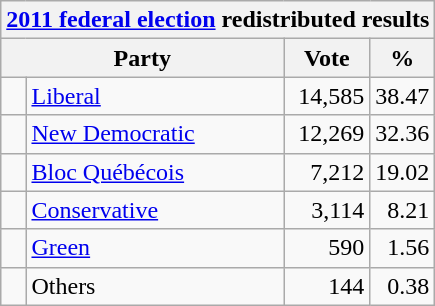<table class="wikitable">
<tr>
<th colspan="4"><a href='#'>2011 federal election</a> redistributed results</th>
</tr>
<tr>
<th bgcolor="#DDDDFF" width="130px" colspan="2">Party</th>
<th bgcolor="#DDDDFF" width="50px">Vote</th>
<th bgcolor="#DDDDFF" width="30px">%</th>
</tr>
<tr>
<td> </td>
<td><a href='#'>Liberal</a></td>
<td align=right>14,585</td>
<td align=right>38.47</td>
</tr>
<tr>
<td> </td>
<td><a href='#'>New Democratic</a></td>
<td align=right>12,269</td>
<td align=right>32.36</td>
</tr>
<tr>
<td> </td>
<td><a href='#'>Bloc Québécois</a></td>
<td align=right>7,212</td>
<td align=right>19.02</td>
</tr>
<tr>
<td> </td>
<td><a href='#'>Conservative</a></td>
<td align=right>3,114</td>
<td align=right>8.21</td>
</tr>
<tr>
<td> </td>
<td><a href='#'>Green</a></td>
<td align=right>590</td>
<td align=right>1.56</td>
</tr>
<tr>
<td> </td>
<td>Others</td>
<td align=right>144</td>
<td align=right>0.38</td>
</tr>
</table>
